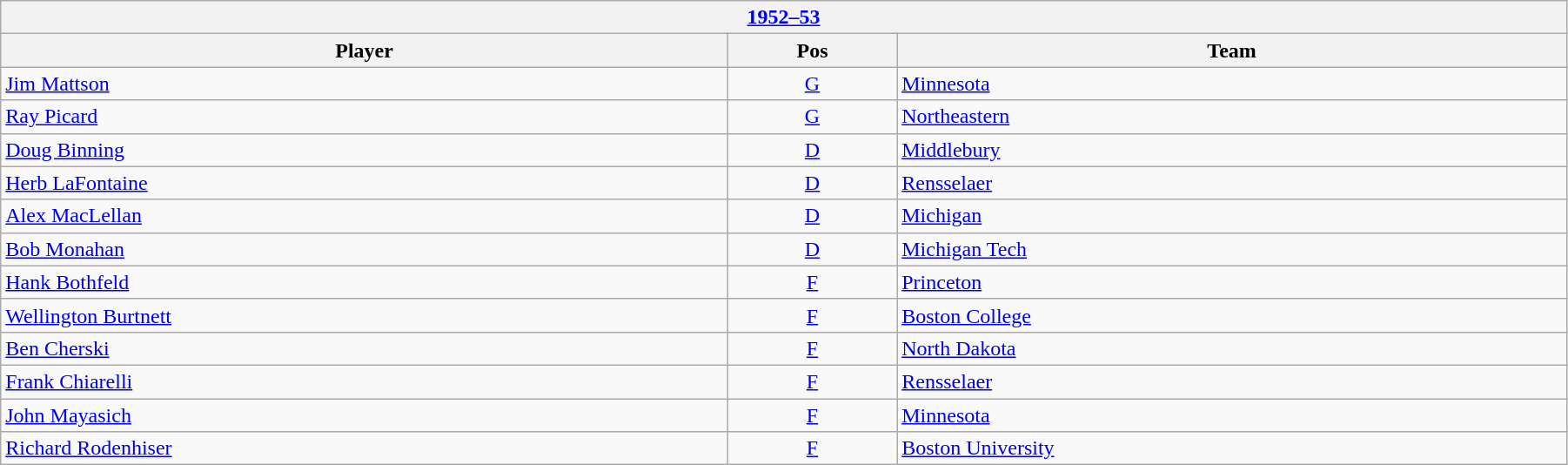<table class="wikitable" width=95%>
<tr>
<th colspan=3><a href='#'>1952–53</a></th>
</tr>
<tr>
<th>Player</th>
<th>Pos</th>
<th>Team</th>
</tr>
<tr>
<td><a href='#'>Jim Mattson</a></td>
<td style="text-align:center;"><a href='#'>G</a></td>
<td><a href='#'>Minnesota</a></td>
</tr>
<tr>
<td><a href='#'>Ray Picard</a></td>
<td style="text-align:center;"><a href='#'>G</a></td>
<td><a href='#'>Northeastern</a></td>
</tr>
<tr>
<td><a href='#'>Doug Binning</a></td>
<td style="text-align:center;"><a href='#'>D</a></td>
<td><a href='#'>Middlebury</a></td>
</tr>
<tr>
<td><a href='#'>Herb LaFontaine</a></td>
<td style="text-align:center;"><a href='#'>D</a></td>
<td><a href='#'>Rensselaer</a></td>
</tr>
<tr>
<td><a href='#'>Alex MacLellan</a></td>
<td style="text-align:center;"><a href='#'>D</a></td>
<td><a href='#'>Michigan</a></td>
</tr>
<tr>
<td><a href='#'>Bob Monahan</a></td>
<td style="text-align:center;"><a href='#'>D</a></td>
<td><a href='#'>Michigan Tech</a></td>
</tr>
<tr>
<td><a href='#'>Hank Bothfeld</a></td>
<td style="text-align:center;"><a href='#'>F</a></td>
<td><a href='#'>Princeton</a></td>
</tr>
<tr>
<td><a href='#'>Wellington Burtnett</a></td>
<td style="text-align:center;"><a href='#'>F</a></td>
<td><a href='#'>Boston College</a></td>
</tr>
<tr>
<td><a href='#'>Ben Cherski</a></td>
<td style="text-align:center;"><a href='#'>F</a></td>
<td><a href='#'>North Dakota</a></td>
</tr>
<tr>
<td><a href='#'>Frank Chiarelli</a></td>
<td style="text-align:center;"><a href='#'>F</a></td>
<td><a href='#'>Rensselaer</a></td>
</tr>
<tr>
<td><a href='#'>John Mayasich</a></td>
<td style="text-align:center;"><a href='#'>F</a></td>
<td><a href='#'>Minnesota</a></td>
</tr>
<tr>
<td><a href='#'>Richard Rodenhiser</a></td>
<td style="text-align:center;"><a href='#'>F</a></td>
<td><a href='#'>Boston University</a></td>
</tr>
</table>
